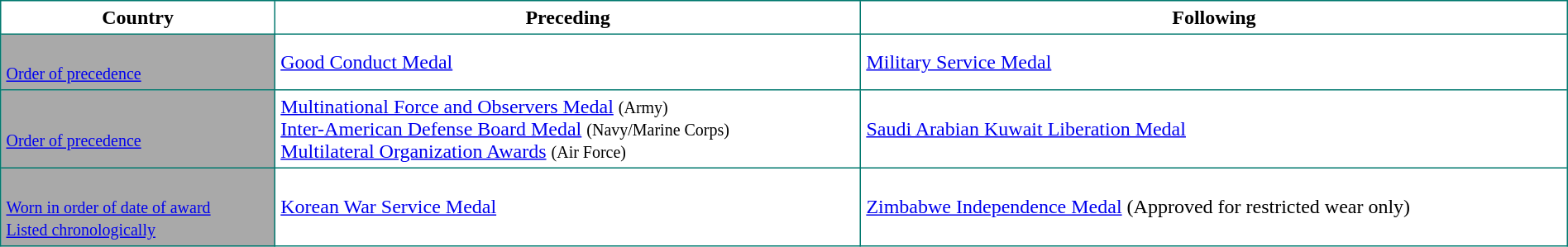<table border="2" cellpadding="4" cellspacing="0" style="margin: 1em 1em 1em 0; background:white; border: 1px #01796F solid; border-collapse: collapse; width:100%">
<tr bgcolor="white">
<td align="center"><strong>Country</strong></td>
<td align="center"><strong>Preceding</strong></td>
<td align="center"><strong>Following</strong></td>
</tr>
<tr>
<td bgcolor="#A9A9A9"><strong><span></span></strong><br><small><a href='#'><span>Order of precedence</span></a></small></td>
<td><a href='#'>Good Conduct Medal</a></td>
<td><a href='#'>Military Service Medal</a></td>
</tr>
<tr>
<td bgcolor="#A9A9A9"><strong><span></span></strong><br><small><a href='#'><span>Order of precedence</span></a></small></td>
<td><a href='#'>Multinational Force and Observers Medal</a> <small>(Army)</small><br><a href='#'>Inter-American Defense Board Medal</a> <small>(Navy/Marine Corps)</small><br><a href='#'>Multilateral Organization Awards</a> <small>(Air Force)</small></td>
<td><a href='#'>Saudi Arabian Kuwait Liberation Medal</a></td>
</tr>
<tr>
<td bgcolor="#A9A9A9"><strong><span></span></strong><br><small><a href='#'><span>Worn in order of date of award<br>Listed chronologically</span></a></small></td>
<td><a href='#'>Korean War Service Medal</a></td>
<td><a href='#'>Zimbabwe Independence Medal</a> (Approved for restricted wear only)</td>
</tr>
</table>
